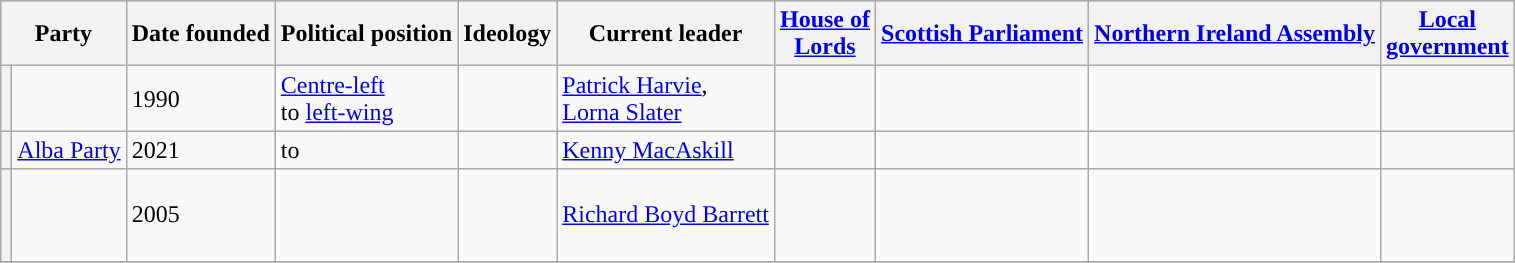<table class ="wikitable sortable">
<tr style="background:#ccc">
<th colspan=2 scope="col" style="width:20px">Party</th>
<th>Date founded</th>
<th scope="col">Political position</th>
<th scope="col">Ideology</th>
<th>Current leader</th>
<th data-sort-type="number"><a href='#'>House of<br>Lords</a></th>
<th data-sort-type="number"><a href='#'>Scottish Parliament</a></th>
<th data-sort-type="number"><a href='#'>Northern Ireland Assembly</a></th>
<th data-sort-type="number"><a href='#'>Local<br>government</a></th>
</tr>
<tr>
<th style="background-color:"></th>
<td></td>
<td>1990</td>
<td><a href='#'>Centre-left</a><br>to <a href='#'>left-wing</a></td>
<td><br><br></td>
<td><a href='#'>Patrick Harvie</a>,<br><a href='#'>Lorna Slater</a><br></td>
<td></td>
<td></td>
<td></td>
<td></td>
</tr>
<tr>
<th style="background-color:"></th>
<td><a href='#'>Alba Party</a></td>
<td>2021</td>
<td> to </td>
<td></td>
<td><a href='#'>Kenny MacAskill</a><br></td>
<td></td>
<td></td>
<td></td>
<td></td>
</tr>
<tr>
<th style="background-color:"></th>
<td></td>
<td>2005</td>
<td></td>
<td><br><br><br></td>
<td><a href='#'>Richard Boyd Barrett</a></td>
<td></td>
<td></td>
<td></td>
<td></td>
</tr>
<tr>
</tr>
</table>
